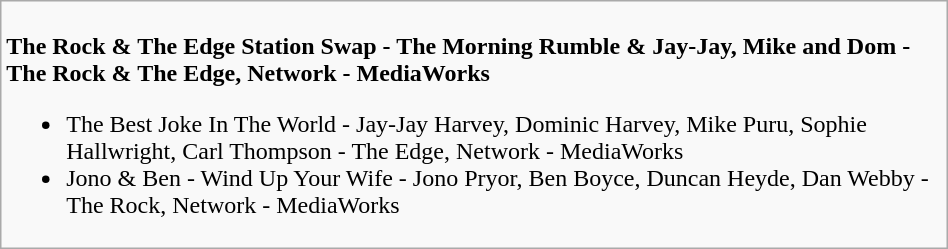<table class=wikitable width="50%">
<tr>
<td valign="top" width="50%"><br>
<strong>The Rock & The Edge Station Swap - The Morning Rumble & Jay-Jay, Mike and Dom - The Rock & The Edge, Network - MediaWorks</strong><ul><li>The Best Joke In The World - Jay-Jay Harvey, Dominic Harvey, Mike Puru, Sophie Hallwright, Carl Thompson - The Edge, Network - MediaWorks</li><li>Jono & Ben - Wind Up Your Wife - Jono Pryor, Ben Boyce, Duncan Heyde, Dan Webby - The Rock, Network - MediaWorks</li></ul></td>
</tr>
</table>
